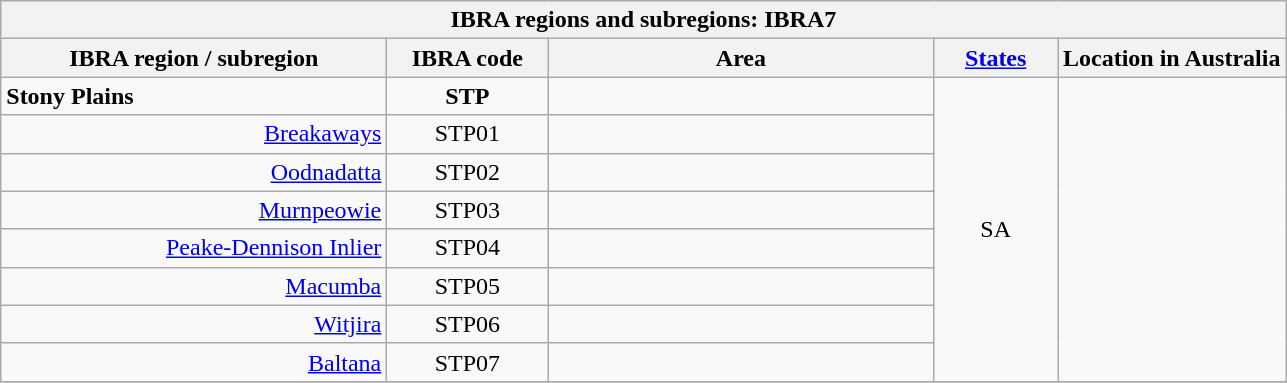<table class="wikitable sortable">
<tr>
<th rowwidth=100px colspan=5>IBRA regions and subregions: IBRA7</th>
</tr>
<tr>
<th scope="col" width="250px">IBRA region / subregion</th>
<th scope="col" width="100px">IBRA code</th>
<th scope="col" width="250px">Area</th>
<th scope="col" width="75px"><a href='#'>States</a></th>
<th>Location in Australia</th>
</tr>
<tr>
<td><strong>Stony Plains</strong></td>
<td align="center"><strong>STP</strong></td>
<td align="right"><strong></strong></td>
<td align="center" rowspan=8>SA</td>
<td align="center" rowspan=8></td>
</tr>
<tr>
<td align="right"><a href='#'>Breakaways</a></td>
<td align="center">STP01</td>
<td align="right"></td>
</tr>
<tr>
<td align="right"><a href='#'>Oodnadatta</a></td>
<td align="center">STP02</td>
<td align="right"></td>
</tr>
<tr>
<td align="right"><a href='#'>Murnpeowie</a></td>
<td align="center">STP03</td>
<td align="right"></td>
</tr>
<tr>
<td align="right"><a href='#'>Peake-Dennison Inlier</a></td>
<td align="center">STP04</td>
<td align="right"></td>
</tr>
<tr>
<td align="right"><a href='#'>Macumba</a></td>
<td align="center">STP05</td>
<td align="right"></td>
</tr>
<tr>
<td align="right"><a href='#'>Witjira</a></td>
<td align="center">STP06</td>
<td align="right"></td>
</tr>
<tr>
<td align="right"><a href='#'>Baltana</a></td>
<td align="center">STP07</td>
<td align="right"></td>
</tr>
<tr>
</tr>
</table>
